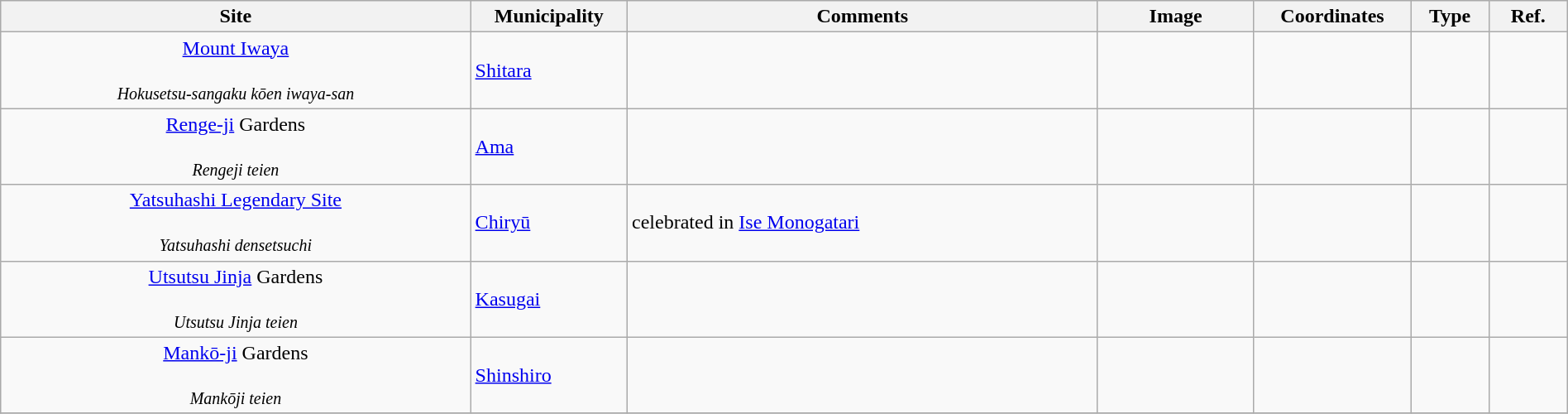<table class="wikitable sortable"  style="width:100%;">
<tr>
<th width="30%" align="left">Site</th>
<th width="10%" align="left">Municipality</th>
<th width="30%" align="left" class="unsortable">Comments</th>
<th width="10%" align="left"  class="unsortable">Image</th>
<th width="10%" align="left" class="unsortable">Coordinates</th>
<th width="5%" align="left">Type</th>
<th width="5%" align="left"  class="unsortable">Ref.</th>
</tr>
<tr>
<td align="center"><a href='#'>Mount Iwaya</a><br><br><small><em>Hokusetsu-sangaku kōen iwaya-san</em></small></td>
<td><a href='#'>Shitara</a></td>
<td></td>
<td></td>
<td></td>
<td></td>
<td></td>
</tr>
<tr>
<td align="center"><a href='#'>Renge-ji</a> Gardens<br><br><small><em>Rengeji teien</em></small></td>
<td><a href='#'>Ama</a></td>
<td></td>
<td></td>
<td></td>
<td></td>
<td></td>
</tr>
<tr>
<td align="center"><a href='#'>Yatsuhashi Legendary Site</a><br><br><small><em>Yatsuhashi densetsuchi</em></small></td>
<td><a href='#'>Chiryū</a></td>
<td>celebrated in <a href='#'>Ise Monogatari</a></td>
<td></td>
<td></td>
<td></td>
<td></td>
</tr>
<tr>
<td align="center"><a href='#'>Utsutsu Jinja</a> Gardens<br><br><small><em>Utsutsu Jinja teien</em></small></td>
<td><a href='#'>Kasugai</a></td>
<td></td>
<td></td>
<td></td>
<td></td>
<td></td>
</tr>
<tr>
<td align="center"><a href='#'>Mankō-ji</a> Gardens<br><br><small><em>Mankōji teien</em></small></td>
<td><a href='#'>Shinshiro</a></td>
<td></td>
<td></td>
<td></td>
<td></td>
<td></td>
</tr>
<tr>
</tr>
</table>
